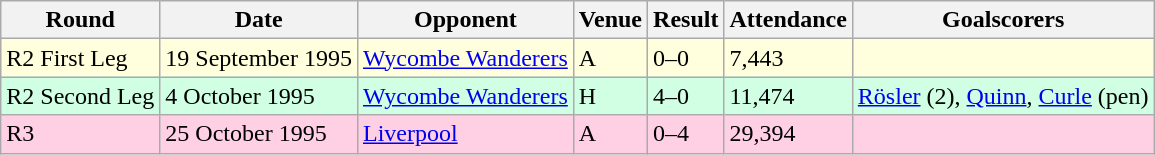<table class="wikitable">
<tr>
<th>Round</th>
<th>Date</th>
<th>Opponent</th>
<th>Venue</th>
<th>Result</th>
<th>Attendance</th>
<th>Goalscorers</th>
</tr>
<tr style="background-color: #ffffdd;">
<td>R2 First Leg</td>
<td>19 September 1995</td>
<td><a href='#'>Wycombe Wanderers</a></td>
<td>A</td>
<td>0–0</td>
<td>7,443</td>
<td></td>
</tr>
<tr style="background-color: #d0ffe3;">
<td>R2 Second Leg</td>
<td>4 October 1995</td>
<td><a href='#'>Wycombe Wanderers</a></td>
<td>H</td>
<td>4–0</td>
<td>11,474</td>
<td><a href='#'>Rösler</a> (2), <a href='#'>Quinn</a>, <a href='#'>Curle</a> (pen)</td>
</tr>
<tr style="background-color: #ffd0e3;">
<td>R3</td>
<td>25 October 1995</td>
<td><a href='#'>Liverpool</a></td>
<td>A</td>
<td>0–4</td>
<td>29,394</td>
<td></td>
</tr>
</table>
